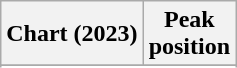<table class="wikitable plainrowheaders" style="text-align:center">
<tr>
<th scope="col">Chart (2023)</th>
<th scope="col">Peak<br>position</th>
</tr>
<tr>
</tr>
<tr>
</tr>
</table>
